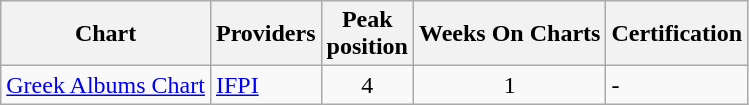<table class="wikitable">
<tr>
<th align="left">Chart</th>
<th align="left">Providers</th>
<th align="left">Peak<br>position</th>
<th align="left">Weeks On Charts</th>
<th align="left">Certification</th>
</tr>
<tr>
<td align="left"><a href='#'>Greek Albums Chart</a></td>
<td align="left"><a href='#'>IFPI</a></td>
<td align="center">4</td>
<td align="center">1</td>
<td align="left">-</td>
</tr>
</table>
